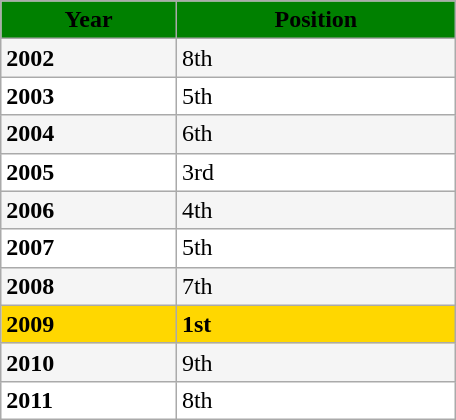<table class="wikitable" style="width: 19em;">
<tr bgcolor="008000" align="center">
<td><span><strong>Year</strong></span></td>
<td><span><strong>Position</strong></span></td>
</tr>
<tr bgcolor="#F5F5F5">
<td><strong>2002</strong></td>
<td>8th</td>
</tr>
<tr bgcolor="#FFFFFF">
<td><strong>2003</strong></td>
<td>5th</td>
</tr>
<tr bgcolor="#F5F5F5">
<td><strong>2004</strong></td>
<td>6th</td>
</tr>
<tr bgcolor="#FFFFFF">
<td><strong>2005</strong></td>
<td>3rd</td>
</tr>
<tr bgcolor="#F5F5F5">
<td><strong>2006</strong></td>
<td>4th</td>
</tr>
<tr bgcolor="#FFFFFF">
<td><strong>2007</strong></td>
<td>5th</td>
</tr>
<tr bgcolor="#F5F5F5">
<td><strong>2008</strong></td>
<td>7th</td>
</tr>
<tr bgcolor=gold>
<td><strong>2009</strong></td>
<td><strong>1st</strong> </td>
</tr>
<tr bgcolor="#F5F5F5">
<td><strong>2010</strong></td>
<td>9th</td>
</tr>
<tr bgcolor="#FFFFFF">
<td><strong>2011</strong></td>
<td>8th</td>
</tr>
</table>
